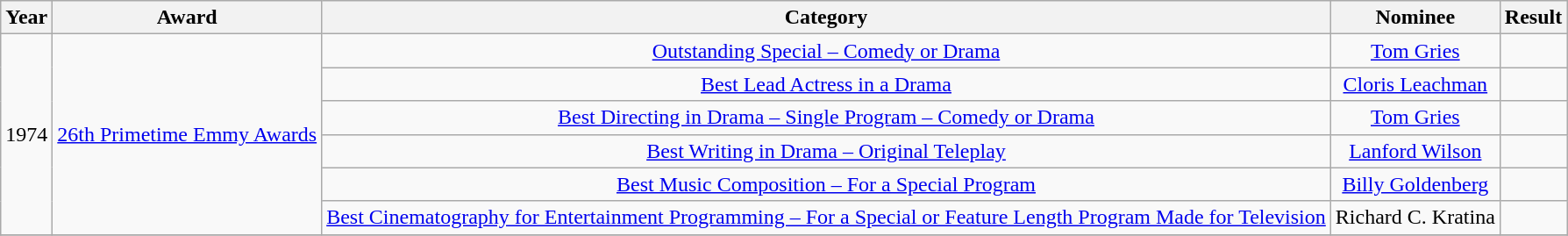<table class="wikitable sortable plainrowheaders" style="text-align:center;">
<tr>
<th>Year</th>
<th>Award</th>
<th>Category</th>
<th>Nominee</th>
<th>Result</th>
</tr>
<tr>
<td rowspan="6">1974</td>
<td rowspan="6"><a href='#'>26th Primetime Emmy Awards</a></td>
<td><a href='#'>Outstanding Special – Comedy or Drama</a></td>
<td><a href='#'>Tom Gries</a></td>
<td></td>
</tr>
<tr>
<td><a href='#'>Best Lead Actress in a Drama</a></td>
<td><a href='#'>Cloris Leachman</a></td>
<td></td>
</tr>
<tr>
<td><a href='#'>Best Directing in Drama – Single Program – Comedy or Drama</a></td>
<td><a href='#'>Tom Gries</a></td>
<td></td>
</tr>
<tr>
<td><a href='#'>Best Writing in Drama – Original Teleplay</a></td>
<td><a href='#'>Lanford Wilson</a></td>
<td></td>
</tr>
<tr>
<td><a href='#'>Best Music Composition – For a Special Program</a></td>
<td><a href='#'>Billy Goldenberg</a></td>
<td></td>
</tr>
<tr>
<td><a href='#'>Best Cinematography for Entertainment Programming – For a Special or Feature Length Program Made for Television</a></td>
<td>Richard C. Kratina</td>
<td></td>
</tr>
<tr>
</tr>
</table>
